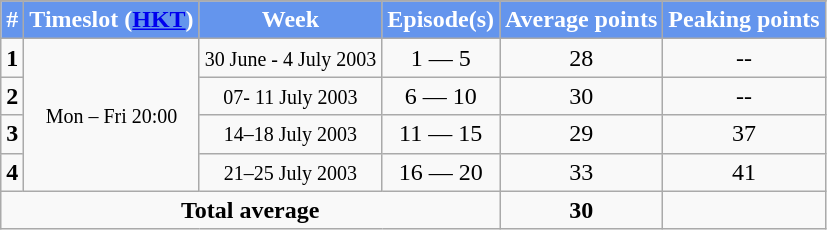<table class="wikitable" style="text-align:center;">
<tr style="background:cornflowerblue; color:white" align="center">
</tr>
<tr>
<th style="background:cornflowerblue; color:white" align="center">#</th>
<th style="background:cornflowerblue; color:white" align="center">Timeslot (<a href='#'>HKT</a>)</th>
<th style="background:cornflowerblue; color:white" align="center">Week</th>
<th style="background:cornflowerblue; color:white" align="center">Episode(s)</th>
<th style="background:cornflowerblue; color:white" align="center">Average points</th>
<th style="background:cornflowerblue; color:white" align="center">Peaking points</th>
</tr>
<tr>
<td><strong>1</strong></td>
<td rowspan="4"><small>Mon – Fri 20:00</small></td>
<td><small>30 June - 4 July 2003</small></td>
<td>1 — 5</td>
<td>28</td>
<td>--</td>
</tr>
<tr>
<td><strong>2</strong></td>
<td><small>07- 11 July 2003</small></td>
<td>6 — 10</td>
<td>30</td>
<td>--</td>
</tr>
<tr>
<td><strong>3</strong></td>
<td><small>14–18 July 2003</small></td>
<td>11 — 15</td>
<td>29</td>
<td>37</td>
</tr>
<tr>
<td><strong>4</strong></td>
<td><small>21–25 July 2003</small></td>
<td>16 — 20</td>
<td>33</td>
<td>41</td>
</tr>
<tr>
<td colspan="4"><strong>Total average</strong></td>
<td><strong>30</strong></td>
<td></td>
</tr>
</table>
